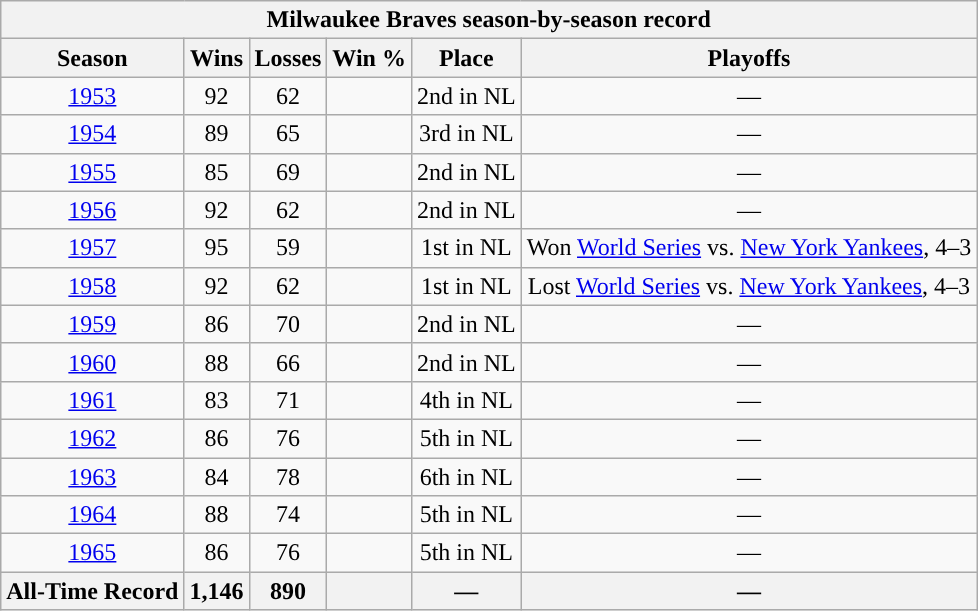<table class="wikitable" style="text-align:center">
<tr>
<th colspan="6">Milwaukee Braves season-by-season record</th>
</tr>
<tr>
<th>Season</th>
<th>Wins</th>
<th>Losses</th>
<th>Win %</th>
<th>Place</th>
<th>Playoffs</th>
</tr>
<tr>
<td><a href='#'>1953</a></td>
<td>92</td>
<td>62</td>
<td></td>
<td>2nd in NL</td>
<td>—</td>
</tr>
<tr>
<td><a href='#'>1954</a></td>
<td>89</td>
<td>65</td>
<td></td>
<td>3rd in NL</td>
<td>—</td>
</tr>
<tr>
<td><a href='#'>1955</a></td>
<td>85</td>
<td>69</td>
<td></td>
<td>2nd in NL</td>
<td>—</td>
</tr>
<tr>
<td><a href='#'>1956</a></td>
<td>92</td>
<td>62</td>
<td></td>
<td>2nd in NL</td>
<td>—</td>
</tr>
<tr>
<td><a href='#'>1957</a></td>
<td>95</td>
<td>59</td>
<td></td>
<td>1st in NL</td>
<td>Won <a href='#'>World Series</a> vs. <a href='#'>New York Yankees</a>, 4–3</td>
</tr>
<tr>
<td><a href='#'>1958</a></td>
<td>92</td>
<td>62</td>
<td></td>
<td>1st in NL</td>
<td>Lost <a href='#'>World Series</a> vs. <a href='#'>New York Yankees</a>, 4–3</td>
</tr>
<tr>
<td><a href='#'>1959</a></td>
<td>86</td>
<td>70</td>
<td></td>
<td>2nd in NL</td>
<td>—</td>
</tr>
<tr>
<td><a href='#'>1960</a></td>
<td>88</td>
<td>66</td>
<td></td>
<td>2nd in NL</td>
<td>—</td>
</tr>
<tr>
<td><a href='#'>1961</a></td>
<td>83</td>
<td>71</td>
<td></td>
<td>4th in NL</td>
<td>—</td>
</tr>
<tr>
<td><a href='#'>1962</a></td>
<td>86</td>
<td>76</td>
<td></td>
<td>5th in NL</td>
<td>—</td>
</tr>
<tr>
<td><a href='#'>1963</a></td>
<td>84</td>
<td>78</td>
<td></td>
<td>6th in NL</td>
<td>—</td>
</tr>
<tr>
<td><a href='#'>1964</a></td>
<td>88</td>
<td>74</td>
<td></td>
<td>5th in NL</td>
<td>—</td>
</tr>
<tr>
<td><a href='#'>1965</a></td>
<td>86</td>
<td>76</td>
<td></td>
<td>5th in NL</td>
<td>—</td>
</tr>
<tr>
<th><strong>All-Time Record</strong></th>
<th><strong>1,146</strong></th>
<th><strong>890</strong></th>
<th><strong></strong></th>
<th>—</th>
<th>—</th>
</tr>
</table>
